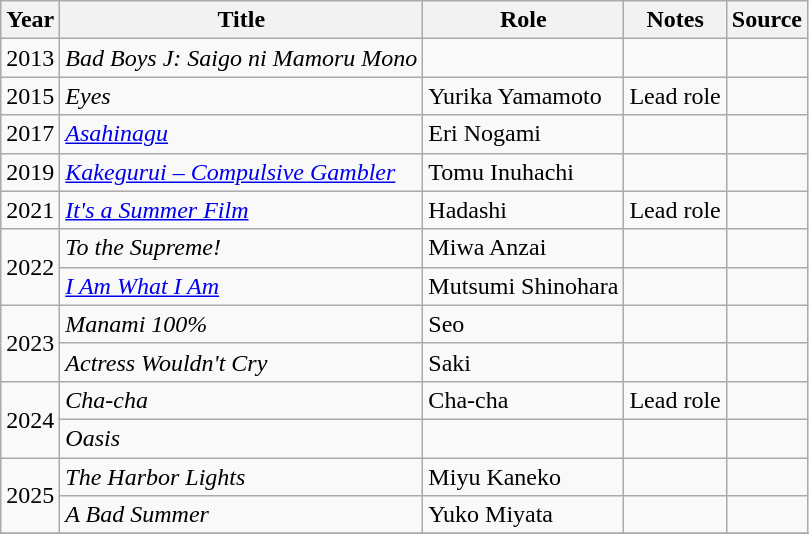<table class="wikitable">
<tr>
<th>Year</th>
<th>Title</th>
<th>Role</th>
<th>Notes</th>
<th>Source</th>
</tr>
<tr>
<td>2013</td>
<td><em>Bad Boys J: Saigo ni Mamoru Mono</em></td>
<td></td>
<td></td>
<td></td>
</tr>
<tr>
<td>2015</td>
<td><em>Eyes</em></td>
<td>Yurika Yamamoto</td>
<td>Lead role</td>
<td></td>
</tr>
<tr>
<td>2017</td>
<td><em><a href='#'>Asahinagu</a></em></td>
<td>Eri Nogami</td>
<td></td>
<td></td>
</tr>
<tr>
<td>2019</td>
<td><em><a href='#'>Kakegurui – Compulsive Gambler</a></em></td>
<td>Tomu Inuhachi</td>
<td></td>
<td></td>
</tr>
<tr>
<td>2021</td>
<td><em><a href='#'>It's a Summer Film</a></em></td>
<td>Hadashi</td>
<td>Lead role</td>
<td></td>
</tr>
<tr>
<td rowspan=2>2022</td>
<td><em>To the Supreme!</em></td>
<td>Miwa Anzai</td>
<td></td>
<td></td>
</tr>
<tr>
<td><em><a href='#'>I Am What I Am</a></em></td>
<td>Mutsumi Shinohara</td>
<td></td>
<td></td>
</tr>
<tr>
<td rowspan=2>2023</td>
<td><em>Manami 100%</em></td>
<td>Seo</td>
<td></td>
<td></td>
</tr>
<tr>
<td><em>Actress Wouldn't Cry</em></td>
<td>Saki</td>
<td></td>
<td></td>
</tr>
<tr>
<td rowspan=2>2024</td>
<td><em>Cha-cha</em></td>
<td>Cha-cha</td>
<td>Lead role</td>
<td></td>
</tr>
<tr>
<td><em>Oasis</em></td>
<td></td>
<td></td>
<td></td>
</tr>
<tr>
<td rowspan=2>2025</td>
<td><em>The Harbor Lights</em></td>
<td>Miyu Kaneko</td>
<td></td>
<td></td>
</tr>
<tr>
<td><em>A Bad Summer</em></td>
<td>Yuko Miyata</td>
<td></td>
<td></td>
</tr>
<tr>
</tr>
</table>
